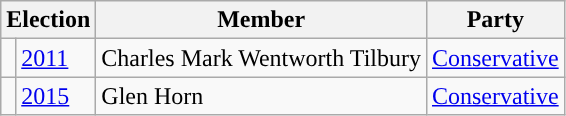<table class="wikitable">
<tr>
<th colspan="2">Election</th>
<th>Member</th>
<th>Party</th>
</tr>
<tr>
<td style="background-color: "></td>
<td><a href='#'>2011</a></td>
<td>Charles Mark Wentworth Tilbury</td>
<td><a href='#'>Conservative</a></td>
</tr>
<tr>
<td style="background-color: "></td>
<td><a href='#'>2015</a></td>
<td>Glen Horn</td>
<td><a href='#'>Conservative</a></td>
</tr>
</table>
